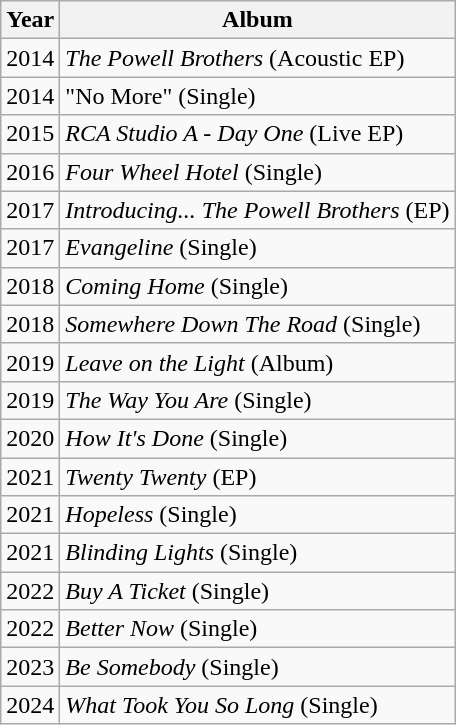<table class="wikitable">
<tr>
<th>Year</th>
<th>Album</th>
</tr>
<tr>
<td>2014</td>
<td><em>The Powell Brothers</em> (Acoustic EP)</td>
</tr>
<tr>
<td>2014</td>
<td>"No More" (Single)</td>
</tr>
<tr>
<td>2015</td>
<td><em>RCA Studio A - Day One</em> (Live EP)</td>
</tr>
<tr>
<td>2016</td>
<td><em>Four Wheel Hotel</em> (Single)</td>
</tr>
<tr>
<td>2017</td>
<td><em>Introducing... The Powell Brothers</em> (EP)</td>
</tr>
<tr>
<td>2017</td>
<td><em>Evangeline</em> (Single)</td>
</tr>
<tr>
<td>2018</td>
<td><em>Coming Home</em> (Single)</td>
</tr>
<tr>
<td>2018</td>
<td><em>Somewhere Down The Road</em> (Single)</td>
</tr>
<tr>
<td>2019</td>
<td><em>Leave on the Light</em> (Album)</td>
</tr>
<tr>
<td>2019</td>
<td><em>The Way You Are</em> (Single)</td>
</tr>
<tr>
<td>2020</td>
<td><em>How It's Done</em> (Single)</td>
</tr>
<tr>
<td>2021</td>
<td><em>Twenty Twenty</em> (EP)</td>
</tr>
<tr>
<td>2021</td>
<td><em>Hopeless</em> (Single)</td>
</tr>
<tr>
<td>2021</td>
<td><em>Blinding Lights</em> (Single)</td>
</tr>
<tr>
<td>2022</td>
<td><em>Buy A Ticket</em> (Single)</td>
</tr>
<tr>
<td>2022</td>
<td><em>Better Now</em> (Single)</td>
</tr>
<tr>
<td>2023</td>
<td><em>Be Somebody</em> (Single)</td>
</tr>
<tr>
<td>2024</td>
<td><em>What Took You So Long</em> (Single)</td>
</tr>
</table>
